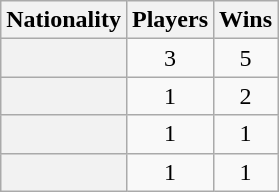<table class="wikitable sortable plainrowheaders" style="text-align:center;">
<tr>
<th scope="col">Nationality</th>
<th scope="col">Players</th>
<th scope="col">Wins</th>
</tr>
<tr>
<th scope="row"></th>
<td>3</td>
<td>5</td>
</tr>
<tr>
<th scope="row"></th>
<td>1</td>
<td>2</td>
</tr>
<tr>
<th scope="row"></th>
<td>1</td>
<td>1</td>
</tr>
<tr>
<th scope="row"></th>
<td>1</td>
<td>1</td>
</tr>
</table>
